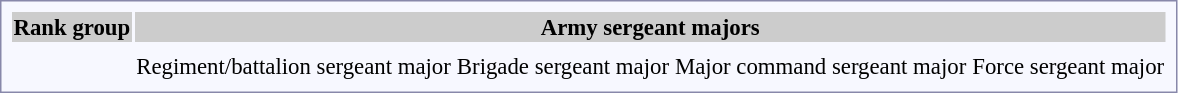<table style="border:1px solid #8888aa; background-color:#f7f8ff; padding:5px; font-size:95%; margin: 0px 12px 12px 0px;">
<tr style="background-color:#CCCCCC; text-align:center;">
<th>Rank group</th>
<th colspan=4>Army sergeant majors</th>
</tr>
<tr style="text-align:center;">
<td Rowspan=2></td>
<td></td>
<td></td>
<td></td>
<td></td>
</tr>
<tr style="text-align:center;">
<td>Regiment/battalion sergeant major</td>
<td>Brigade sergeant major</td>
<td>Major command sergeant major</td>
<td>Force sergeant major</td>
</tr>
</table>
